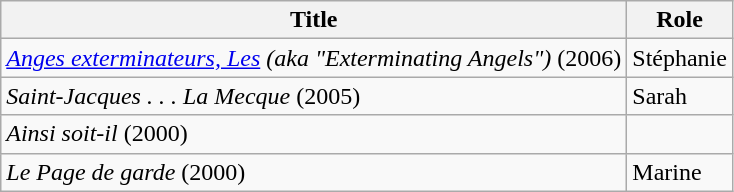<table class="wikitable">
<tr>
<th>Title</th>
<th>Role</th>
</tr>
<tr>
<td><em><a href='#'>Anges exterminateurs, Les</a> (aka "Exterminating Angels")</em> (2006)</td>
<td>Stéphanie</td>
</tr>
<tr>
<td><em>Saint-Jacques . . . La Mecque</em> (2005)</td>
<td>Sarah</td>
</tr>
<tr>
<td><em>Ainsi soit-il</em> (2000)</td>
<td></td>
</tr>
<tr>
<td><em>Le Page de garde</em> (2000)</td>
<td>Marine</td>
</tr>
</table>
